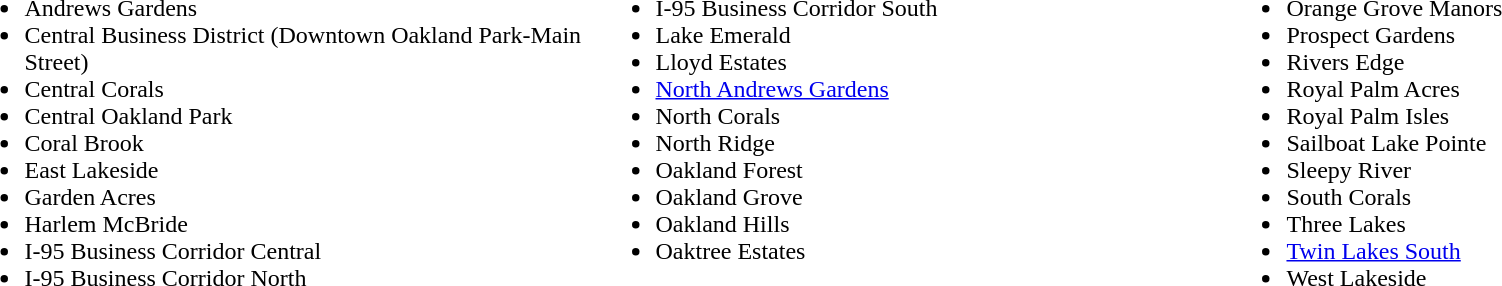<table>
<tr>
<td valign="top" width=25%><br><ul><li>Andrews Gardens</li><li>Central Business District (Downtown Oakland Park-Main Street)</li><li>Central Corals</li><li>Central Oakland Park</li><li>Coral Brook</li><li>East Lakeside</li><li>Garden Acres</li><li>Harlem McBride</li><li>I-95 Business Corridor Central</li><li>I-95 Business Corridor North</li></ul></td>
<td valign="top" width=25%><br><ul><li>I-95 Business Corridor South</li><li>Lake Emerald</li><li>Lloyd Estates</li><li><a href='#'>North Andrews Gardens</a></li><li>North Corals</li><li>North Ridge</li><li>Oakland Forest</li><li>Oakland Grove</li><li>Oakland Hills</li><li>Oaktree Estates</li></ul></td>
<td valign="top" width=25%><br><ul><li>Orange Grove Manors</li><li>Prospect Gardens</li><li>Rivers Edge</li><li>Royal Palm Acres</li><li>Royal Palm Isles</li><li>Sailboat Lake Pointe</li><li>Sleepy River</li><li>South Corals</li><li>Three Lakes</li><li><a href='#'>Twin Lakes South</a></li><li>West Lakeside</li></ul></td>
</tr>
</table>
